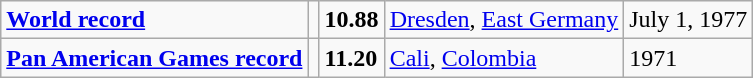<table class="wikitable">
<tr>
<td><strong><a href='#'>World record</a></strong></td>
<td></td>
<td><strong>10.88</strong></td>
<td><a href='#'>Dresden</a>, <a href='#'>East Germany</a></td>
<td>July 1, 1977</td>
</tr>
<tr>
<td><strong><a href='#'>Pan American Games record</a></strong></td>
<td></td>
<td><strong>11.20</strong></td>
<td><a href='#'>Cali</a>, <a href='#'>Colombia</a></td>
<td>1971</td>
</tr>
</table>
